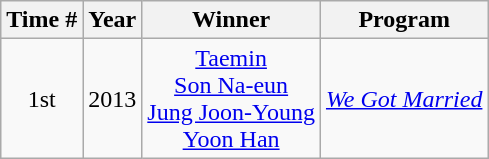<table class="wikitable sortable" style="text-align:center">
<tr>
<th>Time #</th>
<th>Year</th>
<th>Winner</th>
<th>Program</th>
</tr>
<tr>
<td>1st</td>
<td rowspan=3>2013</td>
<td><a href='#'>Taemin</a> <br> <a href='#'>Son Na-eun</a><br> <a href='#'>Jung Joon-Young</a><br> <a href='#'>Yoon Han</a></td>
<td><em><a href='#'>We Got Married</a></em></td>
</tr>
</table>
